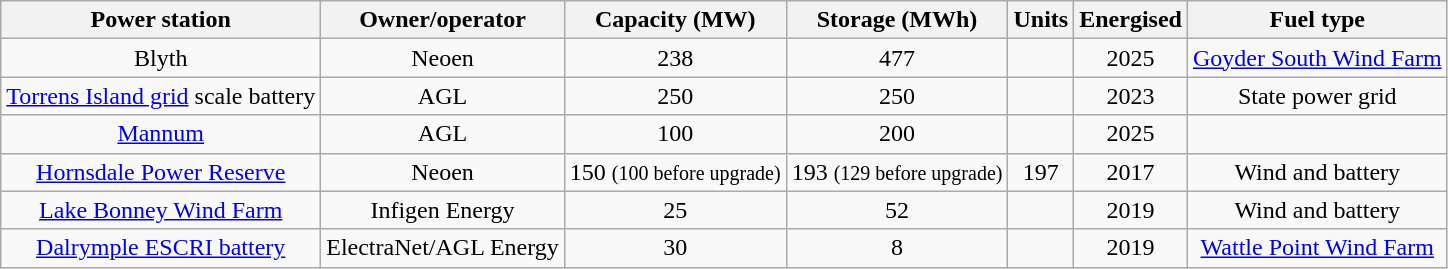<table class="wikitable sortable" style="text-align: center">
<tr>
<th>Power station</th>
<th>Owner/operator</th>
<th>Capacity (MW)</th>
<th>Storage (MWh)</th>
<th>Units</th>
<th>Energised</th>
<th>Fuel type</th>
</tr>
<tr>
<td>Blyth</td>
<td>Neoen</td>
<td>238</td>
<td>477</td>
<td></td>
<td>2025</td>
<td><a href='#'>Goyder South Wind Farm</a></td>
</tr>
<tr>
<td><a href='#'>Torrens Island grid</a> scale battery</td>
<td>AGL</td>
<td>250</td>
<td>250</td>
<td></td>
<td>2023</td>
<td>State power grid</td>
</tr>
<tr>
<td><a href='#'>Mannum</a></td>
<td>AGL</td>
<td>100</td>
<td>200</td>
<td></td>
<td>2025</td>
<td></td>
</tr>
<tr>
<td><a href='#'>Hornsdale Power Reserve</a></td>
<td>Neoen</td>
<td>150 <small>(100 before upgrade)</small></td>
<td>193 <small>(129 before upgrade)</small></td>
<td>197</td>
<td>2017</td>
<td>Wind and battery</td>
</tr>
<tr>
<td><a href='#'>Lake Bonney Wind Farm</a></td>
<td>Infigen Energy</td>
<td>25</td>
<td>52</td>
<td></td>
<td>2019</td>
<td>Wind and battery</td>
</tr>
<tr>
<td><a href='#'>Dalrymple ESCRI battery</a></td>
<td>ElectraNet/AGL Energy</td>
<td>30</td>
<td>8</td>
<td></td>
<td>2019</td>
<td><a href='#'>Wattle Point Wind Farm</a></td>
</tr>
</table>
